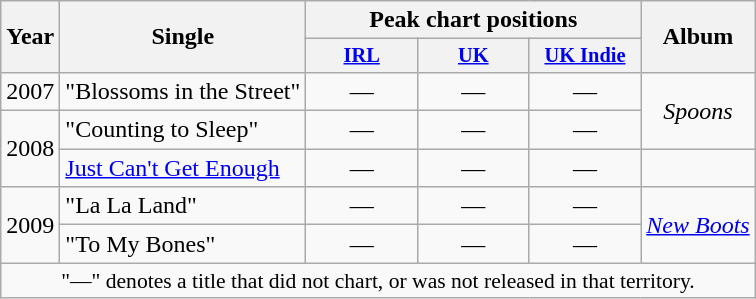<table class="wikitable" style="text-align:center;">
<tr>
<th rowspan="2">Year</th>
<th rowspan="2">Single</th>
<th colspan="3">Peak chart positions</th>
<th rowspan="2">Album</th>
</tr>
<tr>
<th style="width:5em;font-size:85%"><a href='#'>IRL</a><br></th>
<th style="width:5em;font-size:85%"><a href='#'>UK</a><br></th>
<th style="width:5em;font-size:85%"><a href='#'>UK Indie</a><br></th>
</tr>
<tr>
<td>2007</td>
<td style="text-align:left;">"Blossoms in the Street"</td>
<td>—</td>
<td>—</td>
<td>—</td>
<td rowspan="2"><em>Spoons</em></td>
</tr>
<tr>
<td rowspan="2">2008</td>
<td style="text-align:left;">"Counting to Sleep"</td>
<td>—</td>
<td>—</td>
<td>—</td>
</tr>
<tr>
<td style="text-align:left;"><a href='#'>Just Can't Get Enough</a></td>
<td>—</td>
<td>—</td>
<td>—</td>
<td></td>
</tr>
<tr>
<td rowspan="2">2009</td>
<td style="text-align:left;">"La La Land"</td>
<td>—</td>
<td>—</td>
<td>—</td>
<td rowspan="2"><em><a href='#'>New Boots</a></em></td>
</tr>
<tr>
<td style="text-align:left;">"To My Bones"</td>
<td>—</td>
<td>—</td>
<td>—</td>
</tr>
<tr>
<td colspan="6" style="font-size:90%">"—" denotes a title that did not chart, or was not released in that territory.</td>
</tr>
</table>
